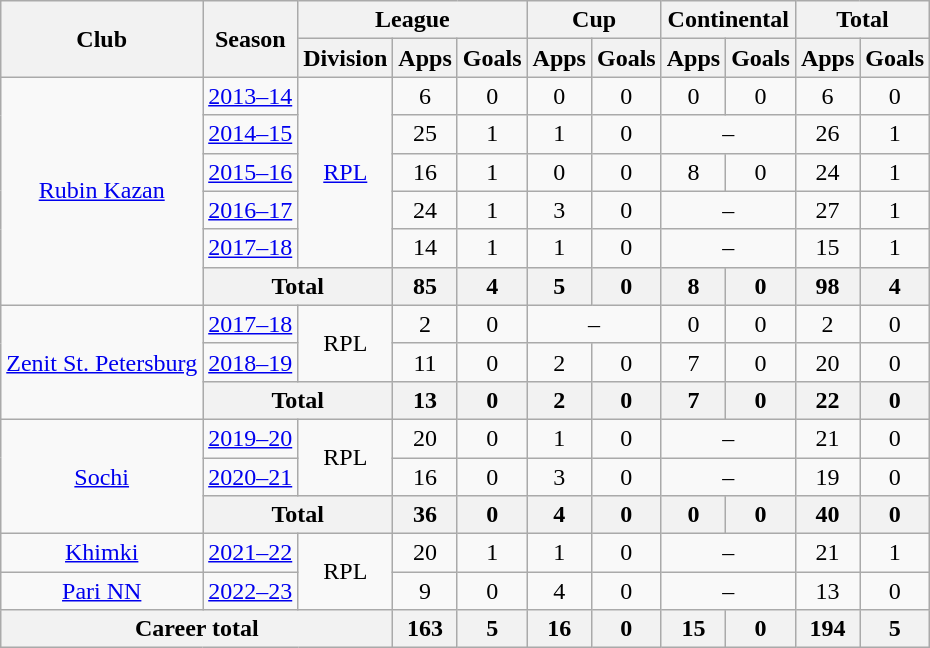<table class="wikitable" style="text-align: center;">
<tr>
<th rowspan=2>Club</th>
<th rowspan=2>Season</th>
<th colspan=3>League</th>
<th colspan=2>Cup</th>
<th colspan=2>Continental</th>
<th colspan=2>Total</th>
</tr>
<tr>
<th>Division</th>
<th>Apps</th>
<th>Goals</th>
<th>Apps</th>
<th>Goals</th>
<th>Apps</th>
<th>Goals</th>
<th>Apps</th>
<th>Goals</th>
</tr>
<tr>
<td rowspan="6"><a href='#'>Rubin Kazan</a></td>
<td><a href='#'>2013–14</a></td>
<td rowspan="5"><a href='#'>RPL</a></td>
<td>6</td>
<td>0</td>
<td>0</td>
<td>0</td>
<td>0</td>
<td>0</td>
<td>6</td>
<td>0</td>
</tr>
<tr>
<td><a href='#'>2014–15</a></td>
<td>25</td>
<td>1</td>
<td>1</td>
<td>0</td>
<td colspan="2">–</td>
<td>26</td>
<td>1</td>
</tr>
<tr>
<td><a href='#'>2015–16</a></td>
<td>16</td>
<td>1</td>
<td>0</td>
<td>0</td>
<td>8</td>
<td>0</td>
<td>24</td>
<td>1</td>
</tr>
<tr>
<td><a href='#'>2016–17</a></td>
<td>24</td>
<td>1</td>
<td>3</td>
<td>0</td>
<td colspan="2">–</td>
<td>27</td>
<td>1</td>
</tr>
<tr>
<td><a href='#'>2017–18</a></td>
<td>14</td>
<td>1</td>
<td>1</td>
<td>0</td>
<td colspan="2">–</td>
<td>15</td>
<td>1</td>
</tr>
<tr>
<th colspan=2>Total</th>
<th>85</th>
<th>4</th>
<th>5</th>
<th>0</th>
<th>8</th>
<th>0</th>
<th>98</th>
<th>4</th>
</tr>
<tr>
<td rowspan="3"><a href='#'>Zenit St. Petersburg</a></td>
<td><a href='#'>2017–18</a></td>
<td rowspan="2">RPL</td>
<td>2</td>
<td>0</td>
<td colspan="2">–</td>
<td>0</td>
<td>0</td>
<td>2</td>
<td>0</td>
</tr>
<tr>
<td><a href='#'>2018–19</a></td>
<td>11</td>
<td>0</td>
<td>2</td>
<td>0</td>
<td>7</td>
<td>0</td>
<td>20</td>
<td>0</td>
</tr>
<tr>
<th colspan=2>Total</th>
<th>13</th>
<th>0</th>
<th>2</th>
<th>0</th>
<th>7</th>
<th>0</th>
<th>22</th>
<th>0</th>
</tr>
<tr>
<td rowspan="3"><a href='#'>Sochi</a></td>
<td><a href='#'>2019–20</a></td>
<td rowspan="2">RPL</td>
<td>20</td>
<td>0</td>
<td>1</td>
<td>0</td>
<td colspan="2">–</td>
<td>21</td>
<td>0</td>
</tr>
<tr>
<td><a href='#'>2020–21</a></td>
<td>16</td>
<td>0</td>
<td>3</td>
<td>0</td>
<td colspan="2">–</td>
<td>19</td>
<td>0</td>
</tr>
<tr>
<th colspan=2>Total</th>
<th>36</th>
<th>0</th>
<th>4</th>
<th>0</th>
<th>0</th>
<th>0</th>
<th>40</th>
<th>0</th>
</tr>
<tr>
<td><a href='#'>Khimki</a></td>
<td><a href='#'>2021–22</a></td>
<td rowspan="2">RPL</td>
<td>20</td>
<td>1</td>
<td>1</td>
<td>0</td>
<td colspan="2">–</td>
<td>21</td>
<td>1</td>
</tr>
<tr>
<td><a href='#'>Pari NN</a></td>
<td><a href='#'>2022–23</a></td>
<td>9</td>
<td>0</td>
<td>4</td>
<td>0</td>
<td colspan="2">–</td>
<td>13</td>
<td>0</td>
</tr>
<tr>
<th colspan=3>Career total</th>
<th>163</th>
<th>5</th>
<th>16</th>
<th>0</th>
<th>15</th>
<th>0</th>
<th>194</th>
<th>5</th>
</tr>
</table>
